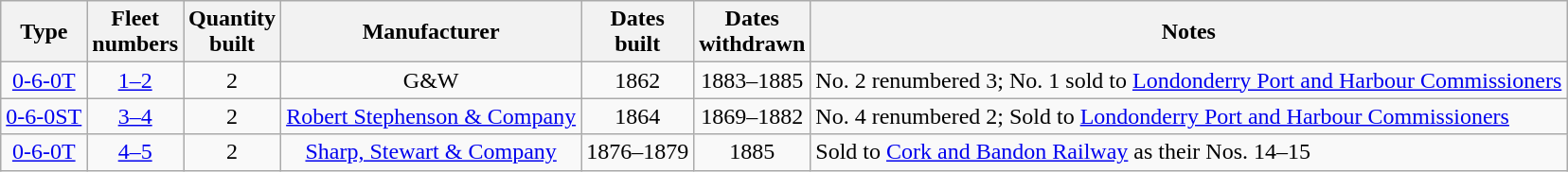<table class=wikitable style=text-align:center>
<tr>
<th>Type</th>
<th>Fleet<br>numbers</th>
<th>Quantity<br>built</th>
<th>Manufacturer</th>
<th>Dates<br>built</th>
<th>Dates<br>withdrawn</th>
<th>Notes </th>
</tr>
<tr>
<td><a href='#'>0-6-0T</a></td>
<td><a href='#'>1–2</a></td>
<td>2</td>
<td>G&W</td>
<td>1862</td>
<td>1883–1885</td>
<td align=left>No. 2 renumbered 3; No. 1 sold to <a href='#'>Londonderry Port and Harbour Commissioners</a></td>
</tr>
<tr>
<td><a href='#'>0-6-0ST</a></td>
<td><a href='#'>3–4</a></td>
<td>2</td>
<td><a href='#'>Robert Stephenson & Company</a></td>
<td>1864</td>
<td>1869–1882</td>
<td align=left>No. 4 renumbered 2; Sold to <a href='#'>Londonderry Port and Harbour Commissioners</a></td>
</tr>
<tr>
<td><a href='#'>0-6-0T</a></td>
<td><a href='#'>4–5</a></td>
<td>2</td>
<td><a href='#'>Sharp, Stewart & Company</a></td>
<td>1876–1879</td>
<td>1885</td>
<td align=left>Sold to <a href='#'>Cork and Bandon Railway</a> as their Nos. 14–15</td>
</tr>
</table>
